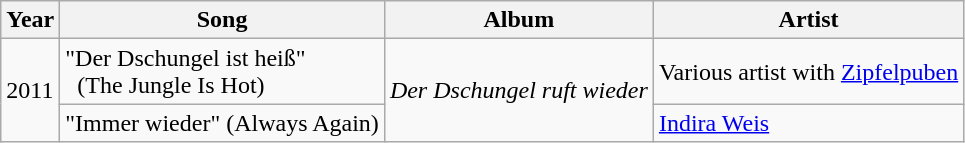<table class="wikitable">
<tr>
<th>Year</th>
<th>Song</th>
<th>Album</th>
<th>Artist</th>
</tr>
<tr>
<td rowspan="2">2011</td>
<td>"Der Dschungel ist heiß"<br>  (The Jungle Is Hot)</td>
<td rowspan="2"><em>Der Dschungel ruft wieder</em></td>
<td>Various artist with <a href='#'>Zipfelpuben</a></td>
</tr>
<tr>
<td>"Immer wieder" (Always Again)</td>
<td><a href='#'>Indira Weis</a></td>
</tr>
</table>
